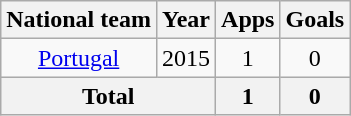<table class=wikitable style="text-align: center;">
<tr>
<th>National team</th>
<th>Year</th>
<th>Apps</th>
<th>Goals</th>
</tr>
<tr>
<td><a href='#'>Portugal</a></td>
<td>2015</td>
<td>1</td>
<td>0</td>
</tr>
<tr>
<th colspan=2>Total</th>
<th>1</th>
<th>0</th>
</tr>
</table>
